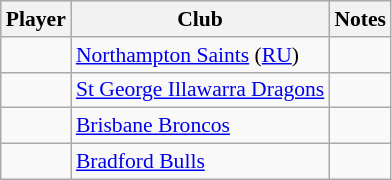<table class="wikitable" style="font-size:90%">
<tr bgcolor="#efefef">
<th>Player</th>
<th>Club</th>
<th>Notes</th>
</tr>
<tr>
<td></td>
<td><a href='#'>Northampton Saints</a> (<a href='#'>RU</a>)</td>
<td></td>
</tr>
<tr>
<td></td>
<td><a href='#'>St George Illawarra Dragons</a></td>
<td></td>
</tr>
<tr>
<td></td>
<td><a href='#'>Brisbane Broncos</a></td>
<td></td>
</tr>
<tr>
<td></td>
<td><a href='#'>Bradford Bulls</a></td>
<td></td>
</tr>
</table>
